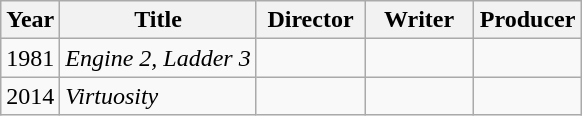<table class="wikitable">
<tr>
<th>Year</th>
<th>Title</th>
<th width=65>Director</th>
<th width=65>Writer</th>
<th width=65>Producer</th>
</tr>
<tr>
<td>1981</td>
<td><em>Engine 2, Ladder 3</em></td>
<td></td>
<td></td>
<td></td>
</tr>
<tr>
<td>2014</td>
<td><em>Virtuosity</em></td>
<td></td>
<td></td>
<td></td>
</tr>
</table>
